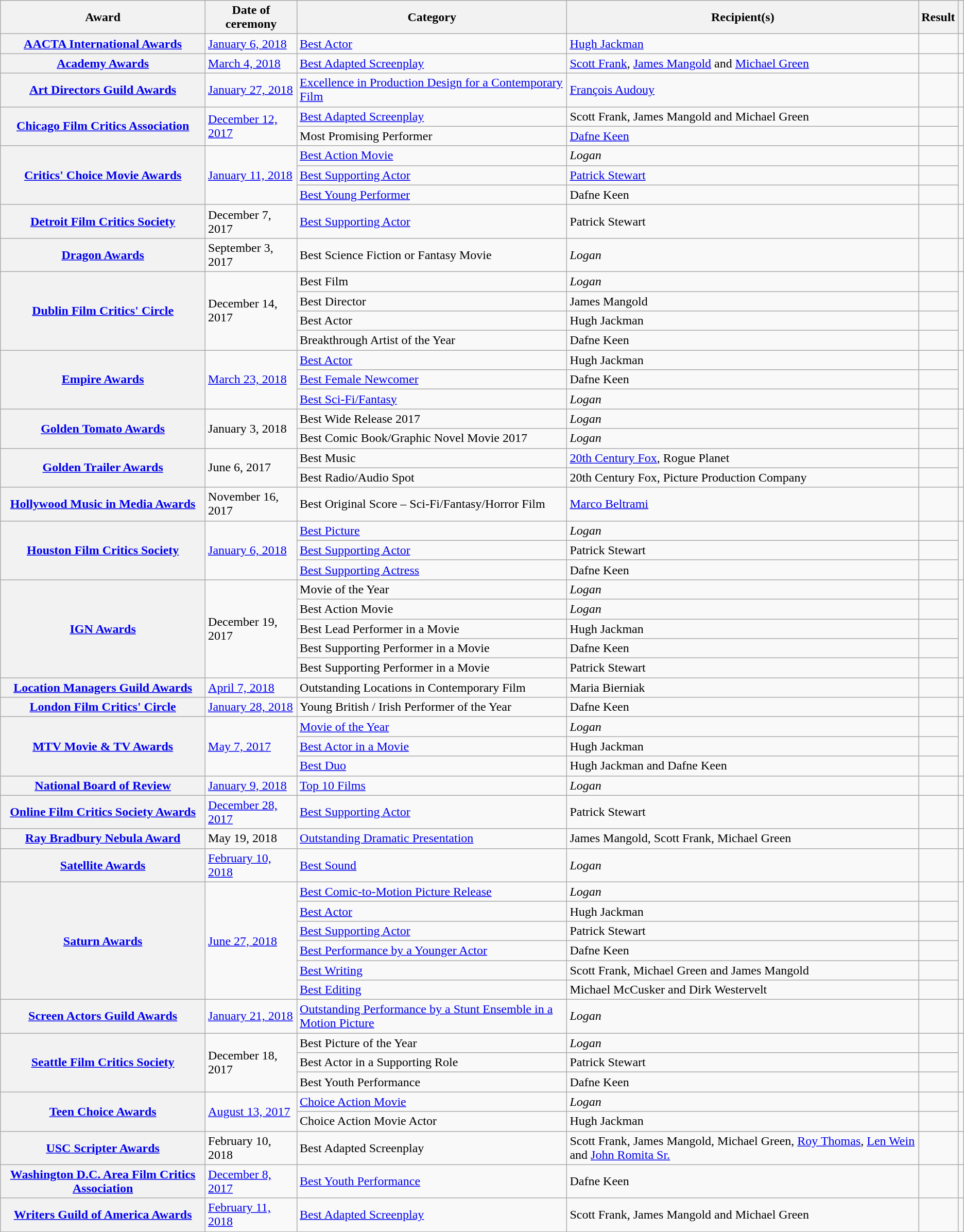<table class="wikitable plainrowheaders sortable">
<tr>
<th scope="col">Award</th>
<th scope="col">Date of ceremony</th>
<th scope="col">Category</th>
<th scope="col">Recipient(s)</th>
<th scope="col">Result</th>
<th scope="col" class="unsortable"></th>
</tr>
<tr>
<th scope="row"><a href='#'>AACTA International Awards</a></th>
<td><a href='#'>January 6, 2018</a></td>
<td><a href='#'>Best Actor</a></td>
<td><a href='#'>Hugh Jackman</a></td>
<td></td>
<td style="text-align:center;"></td>
</tr>
<tr>
<th scope="row"><a href='#'>Academy Awards</a></th>
<td><a href='#'>March 4, 2018</a></td>
<td><a href='#'>Best Adapted Screenplay</a></td>
<td><a href='#'>Scott Frank</a>, <a href='#'>James Mangold</a> and <a href='#'>Michael Green</a></td>
<td></td>
<td style="text-align:center;"><br></td>
</tr>
<tr>
<th scope="row"><a href='#'>Art Directors Guild Awards</a></th>
<td><a href='#'>January 27, 2018</a></td>
<td><a href='#'>Excellence in Production Design for a Contemporary Film</a></td>
<td><a href='#'>François Audouy</a></td>
<td></td>
<td style="text-align:center;"></td>
</tr>
<tr>
<th scope="row" rowspan="2"><a href='#'>Chicago Film Critics Association</a></th>
<td rowspan="2"><a href='#'>December 12, 2017</a></td>
<td><a href='#'>Best Adapted Screenplay</a></td>
<td>Scott Frank, James Mangold and Michael Green</td>
<td></td>
<td rowspan="2" style="text-align:center;"></td>
</tr>
<tr>
<td>Most Promising Performer</td>
<td><a href='#'>Dafne Keen</a></td>
<td></td>
</tr>
<tr>
<th scope="row" rowspan="3"><a href='#'>Critics' Choice Movie Awards</a></th>
<td rowspan="3"><a href='#'>January 11, 2018</a></td>
<td><a href='#'>Best Action Movie</a></td>
<td><em>Logan</em></td>
<td></td>
<td rowspan="3" style="text-align:center;"></td>
</tr>
<tr>
<td><a href='#'>Best Supporting Actor</a></td>
<td><a href='#'>Patrick Stewart</a></td>
<td></td>
</tr>
<tr>
<td><a href='#'>Best Young Performer</a></td>
<td>Dafne Keen</td>
<td></td>
</tr>
<tr>
<th scope="row"><a href='#'>Detroit Film Critics Society</a></th>
<td>December 7, 2017</td>
<td><a href='#'>Best Supporting Actor</a></td>
<td>Patrick Stewart</td>
<td></td>
<td style="text-align:center;"></td>
</tr>
<tr>
<th scope="row"><a href='#'>Dragon Awards</a></th>
<td>September 3, 2017</td>
<td>Best Science Fiction or Fantasy Movie</td>
<td><em>Logan</em></td>
<td></td>
<td style="text-align:center;"><br></td>
</tr>
<tr>
<th scope="row" rowspan="4"><a href='#'>Dublin Film Critics' Circle</a></th>
<td rowspan="4">December 14, 2017</td>
<td>Best Film</td>
<td><em>Logan</em> </td>
<td></td>
<td rowspan="4" style="text-align:center;"></td>
</tr>
<tr>
<td>Best Director</td>
<td>James Mangold</td>
<td></td>
</tr>
<tr>
<td>Best Actor</td>
<td>Hugh Jackman</td>
<td></td>
</tr>
<tr>
<td>Breakthrough Artist of the Year</td>
<td>Dafne Keen</td>
<td></td>
</tr>
<tr>
<th scope="row" rowspan="3"><a href='#'>Empire Awards</a></th>
<td rowspan="3"><a href='#'>March 23, 2018</a></td>
<td><a href='#'>Best Actor</a></td>
<td>Hugh Jackman</td>
<td></td>
<td rowspan="3" style="text-align:center;"></td>
</tr>
<tr>
<td><a href='#'>Best Female Newcomer</a></td>
<td>Dafne Keen</td>
<td></td>
</tr>
<tr>
<td><a href='#'>Best Sci-Fi/Fantasy</a></td>
<td><em>Logan</em></td>
<td></td>
</tr>
<tr>
<th scope="row" rowspan="2"><a href='#'>Golden Tomato Awards</a></th>
<td rowspan="2">January 3, 2018</td>
<td>Best Wide Release 2017</td>
<td><em>Logan</em></td>
<td></td>
<td rowspan="2" style="text-align:center;"></td>
</tr>
<tr>
<td>Best Comic Book/Graphic Novel Movie 2017</td>
<td><em>Logan</em></td>
<td></td>
</tr>
<tr>
<th scope="row" rowspan="2"><a href='#'>Golden Trailer Awards</a></th>
<td rowspan="2">June 6, 2017</td>
<td>Best Music</td>
<td><a href='#'>20th Century Fox</a>, Rogue Planet</td>
<td></td>
<td rowspan="2" style="text-align:center;"><br></td>
</tr>
<tr>
<td>Best Radio/Audio Spot</td>
<td>20th Century Fox, Picture Production Company</td>
<td></td>
</tr>
<tr>
<th scope="row"><a href='#'>Hollywood Music in Media Awards</a></th>
<td>November 16, 2017</td>
<td>Best Original Score – Sci-Fi/Fantasy/Horror Film</td>
<td><a href='#'>Marco Beltrami</a></td>
<td></td>
<td style="text-align:center;"><br></td>
</tr>
<tr>
<th scope="row" rowspan="3"><a href='#'>Houston Film Critics Society</a></th>
<td rowspan="3"><a href='#'>January 6, 2018</a></td>
<td><a href='#'>Best Picture</a></td>
<td><em>Logan</em></td>
<td></td>
<td rowspan="3" style="text-align:center;"></td>
</tr>
<tr>
<td><a href='#'>Best Supporting Actor</a></td>
<td>Patrick Stewart</td>
<td></td>
</tr>
<tr>
<td><a href='#'>Best Supporting Actress</a></td>
<td>Dafne Keen</td>
<td></td>
</tr>
<tr>
<th scope="row" rowspan="5"><a href='#'>IGN Awards</a></th>
<td rowspan="5">December 19, 2017</td>
<td>Movie of the Year</td>
<td><em>Logan</em></td>
<td></td>
<td rowspan="5" style="text-align:center;"></td>
</tr>
<tr>
<td>Best Action Movie</td>
<td><em>Logan</em></td>
<td></td>
</tr>
<tr>
<td>Best Lead Performer in a Movie</td>
<td>Hugh Jackman</td>
<td></td>
</tr>
<tr>
<td>Best Supporting Performer in a Movie</td>
<td>Dafne Keen</td>
<td></td>
</tr>
<tr>
<td>Best Supporting Performer in a Movie</td>
<td>Patrick Stewart</td>
<td></td>
</tr>
<tr>
<th scope="row"><a href='#'>Location Managers Guild Awards</a></th>
<td><a href='#'>April 7, 2018</a></td>
<td>Outstanding Locations in Contemporary Film</td>
<td>Maria Bierniak</td>
<td></td>
<td style="text-align:center;"></td>
</tr>
<tr>
<th scope="row"><a href='#'>London Film Critics' Circle</a></th>
<td><a href='#'>January 28, 2018</a></td>
<td>Young British / Irish Performer of the Year</td>
<td>Dafne Keen</td>
<td></td>
<td style="text-align:center;"></td>
</tr>
<tr>
<th scope="row" rowspan="3"><a href='#'>MTV Movie & TV Awards</a></th>
<td rowspan="3"><a href='#'>May 7, 2017</a></td>
<td><a href='#'>Movie of the Year</a></td>
<td><em>Logan</em></td>
<td></td>
<td rowspan="3" style="text-align:center;"><br></td>
</tr>
<tr>
<td><a href='#'>Best Actor in a Movie</a></td>
<td>Hugh Jackman</td>
<td></td>
</tr>
<tr>
<td><a href='#'>Best Duo</a></td>
<td>Hugh Jackman and Dafne Keen</td>
<td></td>
</tr>
<tr>
<th scope="row"><a href='#'>National Board of Review</a></th>
<td><a href='#'>January 9, 2018</a></td>
<td><a href='#'>Top 10 Films</a></td>
<td><em>Logan</em></td>
<td></td>
<td style="text-align:center;"></td>
</tr>
<tr>
<th scope="row"><a href='#'>Online Film Critics Society Awards</a></th>
<td><a href='#'>December 28, 2017</a></td>
<td><a href='#'>Best Supporting Actor</a></td>
<td>Patrick Stewart</td>
<td></td>
<td style="text-align:center;"><br></td>
</tr>
<tr>
<th scope="row"><a href='#'>Ray Bradbury Nebula Award</a></th>
<td>May 19, 2018</td>
<td><a href='#'>Outstanding Dramatic Presentation</a></td>
<td>James Mangold, Scott Frank, Michael Green</td>
<td></td>
<td style="text-align:center;"></td>
</tr>
<tr>
<th scope="row"><a href='#'>Satellite Awards</a></th>
<td><a href='#'>February 10, 2018</a></td>
<td><a href='#'>Best Sound</a></td>
<td><em>Logan</em></td>
<td></td>
<td style="text-align:center;"></td>
</tr>
<tr>
<th scope="row" rowspan="6"><a href='#'>Saturn Awards</a></th>
<td rowspan="6"><a href='#'>June 27, 2018</a></td>
<td><a href='#'>Best Comic-to-Motion Picture Release</a></td>
<td><em>Logan</em></td>
<td></td>
<td rowspan="6" style="text-align:center;"></td>
</tr>
<tr>
<td><a href='#'>Best Actor</a></td>
<td>Hugh Jackman</td>
<td></td>
</tr>
<tr>
<td><a href='#'>Best Supporting Actor</a></td>
<td>Patrick Stewart</td>
<td></td>
</tr>
<tr>
<td><a href='#'>Best Performance by a Younger Actor</a></td>
<td>Dafne Keen</td>
<td></td>
</tr>
<tr>
<td><a href='#'>Best Writing</a></td>
<td>Scott Frank, Michael Green and James Mangold</td>
<td></td>
</tr>
<tr>
<td><a href='#'>Best Editing</a></td>
<td>Michael McCusker and Dirk Westervelt</td>
<td></td>
</tr>
<tr>
<th scope="row"><a href='#'>Screen Actors Guild Awards</a></th>
<td><a href='#'>January 21, 2018</a></td>
<td><a href='#'>Outstanding Performance by a Stunt Ensemble in a Motion Picture</a></td>
<td><em>Logan</em></td>
<td></td>
<td style="text-align:center;"></td>
</tr>
<tr>
<th scope="row" rowspan="3"><a href='#'>Seattle Film Critics Society</a></th>
<td rowspan="3">December 18, 2017</td>
<td>Best Picture of the Year</td>
<td><em>Logan</em></td>
<td></td>
<td rowspan="3" style="text-align:center;"></td>
</tr>
<tr>
<td>Best Actor in a Supporting Role</td>
<td>Patrick Stewart</td>
<td></td>
</tr>
<tr>
<td>Best Youth Performance</td>
<td>Dafne Keen</td>
<td></td>
</tr>
<tr>
<th scope="row" rowspan="2"><a href='#'>Teen Choice Awards</a></th>
<td rowspan="2"><a href='#'>August 13, 2017</a></td>
<td><a href='#'>Choice Action Movie</a></td>
<td><em>Logan</em></td>
<td></td>
<td rowspan="2" style="text-align:center;"><br></td>
</tr>
<tr>
<td>Choice Action Movie Actor</td>
<td>Hugh Jackman</td>
<td></td>
</tr>
<tr>
<th scope="row"><a href='#'>USC Scripter Awards</a></th>
<td>February 10, 2018</td>
<td>Best Adapted Screenplay</td>
<td>Scott Frank, James Mangold, Michael Green, <a href='#'>Roy Thomas</a>, <a href='#'>Len Wein</a> and <a href='#'>John Romita Sr.</a></td>
<td></td>
<td style="text-align:center;"></td>
</tr>
<tr>
<th scope="row"><a href='#'>Washington D.C. Area Film Critics Association</a></th>
<td><a href='#'>December 8, 2017</a></td>
<td><a href='#'>Best Youth Performance</a></td>
<td>Dafne Keen</td>
<td></td>
<td style="text-align:center;"></td>
</tr>
<tr>
<th scope="row"><a href='#'>Writers Guild of America Awards</a></th>
<td><a href='#'>February 11, 2018</a></td>
<td><a href='#'>Best Adapted Screenplay</a></td>
<td>Scott Frank, James Mangold and Michael Green</td>
<td></td>
<td style="text-align:center;"></td>
</tr>
</table>
